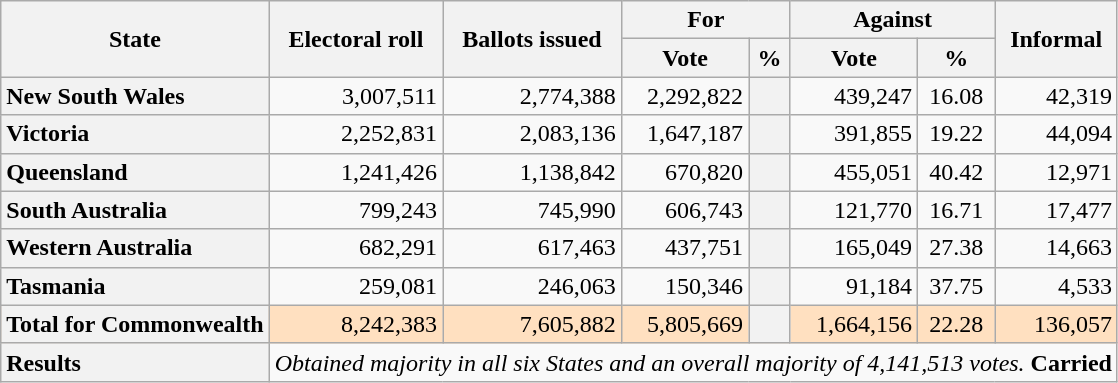<table class="wikitable">
<tr align=center>
<th rowspan="2">State</th>
<th rowspan="2">Electoral roll</th>
<th rowspan="2">Ballots issued</th>
<th align=center colspan="2">For</th>
<th align=center colspan="2">Against</th>
<th align=center rowspan="2">Informal</th>
</tr>
<tr>
<th align=center>Vote</th>
<th align=center>%</th>
<th align=center>Vote</th>
<th align=center>%</th>
</tr>
<tr align="right">
<th style="text-align:left">New South Wales</th>
<td>3,007,511</td>
<td>2,774,388</td>
<td>2,292,822</td>
<th></th>
<td>439,247</td>
<td align="center">16.08</td>
<td>42,319</td>
</tr>
<tr align="right">
<th style="text-align:left">Victoria</th>
<td>2,252,831</td>
<td>2,083,136</td>
<td>1,647,187</td>
<th></th>
<td>391,855</td>
<td align="center">19.22</td>
<td>44,094</td>
</tr>
<tr align="right">
<th style="text-align:left">Queensland</th>
<td>1,241,426</td>
<td>1,138,842</td>
<td>670,820</td>
<th></th>
<td>455,051</td>
<td align="center">40.42</td>
<td>12,971</td>
</tr>
<tr align="right">
<th style="text-align:left">South Australia</th>
<td>799,243</td>
<td>745,990</td>
<td>606,743</td>
<th></th>
<td>121,770</td>
<td align="center">16.71</td>
<td>17,477</td>
</tr>
<tr align="right">
<th style="text-align:left">Western Australia</th>
<td>682,291</td>
<td>617,463</td>
<td>437,751</td>
<th></th>
<td>165,049</td>
<td align="center">27.38</td>
<td>14,663</td>
</tr>
<tr align="right">
<th style="text-align:left">Tasmania</th>
<td>259,081</td>
<td>246,063</td>
<td>150,346</td>
<th></th>
<td>91,184</td>
<td align="center">37.75</td>
<td>4,533</td>
</tr>
<tr bgcolor=#FFE0C0 align="right">
<th style="text-align:left;">Total for Commonwealth</th>
<td>8,242,383</td>
<td>7,605,882</td>
<td>5,805,669</td>
<th></th>
<td>1,664,156</td>
<td align="center">22.28</td>
<td>136,057</td>
</tr>
<tr>
<th style="text-align:left;">Results</th>
<td colSpan="8"><em>Obtained majority in all six States and an overall majority of 4,141,513 votes.</em> <strong>Carried</strong></td>
</tr>
</table>
